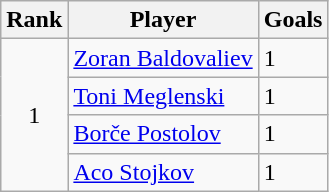<table class="wikitable">
<tr>
<th>Rank</th>
<th>Player</th>
<th>Goals</th>
</tr>
<tr>
<td align=center rowspan=4>1</td>
<td><a href='#'>Zoran Baldovaliev</a></td>
<td>1</td>
</tr>
<tr>
<td><a href='#'>Toni Meglenski</a></td>
<td>1</td>
</tr>
<tr>
<td><a href='#'>Borče Postolov</a></td>
<td>1</td>
</tr>
<tr>
<td><a href='#'>Aco Stojkov</a></td>
<td>1</td>
</tr>
</table>
